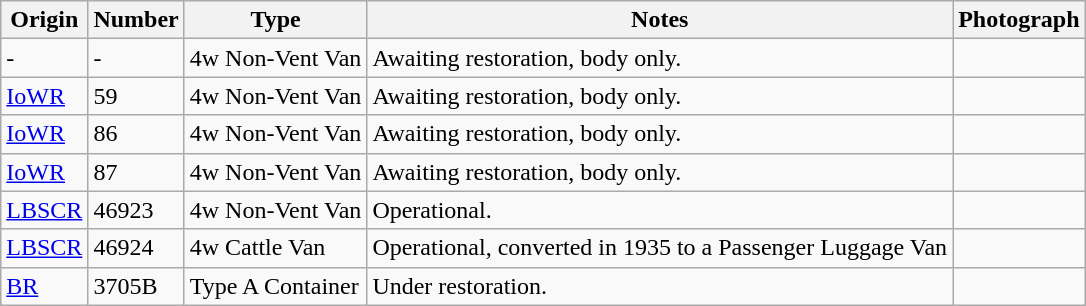<table class="wikitable">
<tr>
<th>Origin</th>
<th>Number</th>
<th>Type</th>
<th>Notes</th>
<th>Photograph</th>
</tr>
<tr>
<td>-</td>
<td>-</td>
<td>4w Non-Vent Van</td>
<td>Awaiting restoration, body only.</td>
</tr>
<tr>
<td><a href='#'>IoWR</a></td>
<td>59</td>
<td>4w Non-Vent Van</td>
<td>Awaiting restoration, body only.</td>
<td></td>
</tr>
<tr>
<td><a href='#'>IoWR</a></td>
<td>86</td>
<td>4w Non-Vent Van</td>
<td>Awaiting restoration, body only.</td>
<td></td>
</tr>
<tr>
<td><a href='#'>IoWR</a></td>
<td>87</td>
<td>4w Non-Vent Van</td>
<td>Awaiting restoration, body only.</td>
<td></td>
</tr>
<tr>
<td><a href='#'>LBSCR</a></td>
<td>46923</td>
<td>4w Non-Vent Van</td>
<td>Operational.</td>
<td></td>
</tr>
<tr>
<td><a href='#'>LBSCR</a></td>
<td>46924</td>
<td>4w Cattle Van</td>
<td>Operational, converted in 1935 to a Passenger Luggage Van</td>
<td></td>
</tr>
<tr>
<td><a href='#'>BR</a></td>
<td>3705B</td>
<td>Type A Container</td>
<td>Under restoration.</td>
<td></td>
</tr>
</table>
